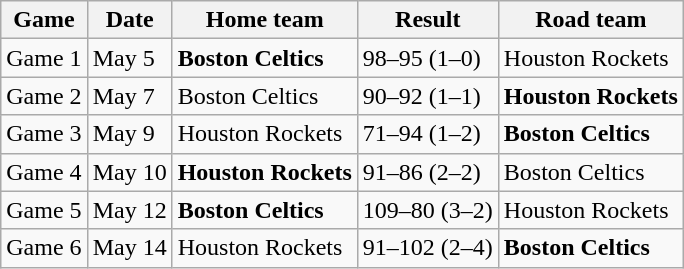<table class="wikitable">
<tr>
<th>Game</th>
<th>Date</th>
<th>Home team</th>
<th>Result</th>
<th>Road team</th>
</tr>
<tr>
<td>Game 1</td>
<td>May 5</td>
<td><strong>Boston Celtics</strong></td>
<td>98–95 (1–0)</td>
<td>Houston Rockets</td>
</tr>
<tr>
<td>Game 2</td>
<td>May 7</td>
<td>Boston Celtics</td>
<td>90–92 (1–1)</td>
<td><strong>Houston Rockets</strong></td>
</tr>
<tr>
<td>Game 3</td>
<td>May 9</td>
<td>Houston Rockets</td>
<td>71–94 (1–2)</td>
<td><strong>Boston Celtics</strong></td>
</tr>
<tr>
<td>Game 4</td>
<td>May 10</td>
<td><strong>Houston Rockets</strong></td>
<td>91–86 (2–2)</td>
<td>Boston Celtics</td>
</tr>
<tr>
<td>Game 5</td>
<td>May 12</td>
<td><strong>Boston Celtics</strong></td>
<td>109–80 (3–2)</td>
<td>Houston Rockets</td>
</tr>
<tr>
<td>Game 6</td>
<td>May 14</td>
<td>Houston Rockets</td>
<td>91–102 (2–4)</td>
<td><strong>Boston Celtics</strong></td>
</tr>
</table>
